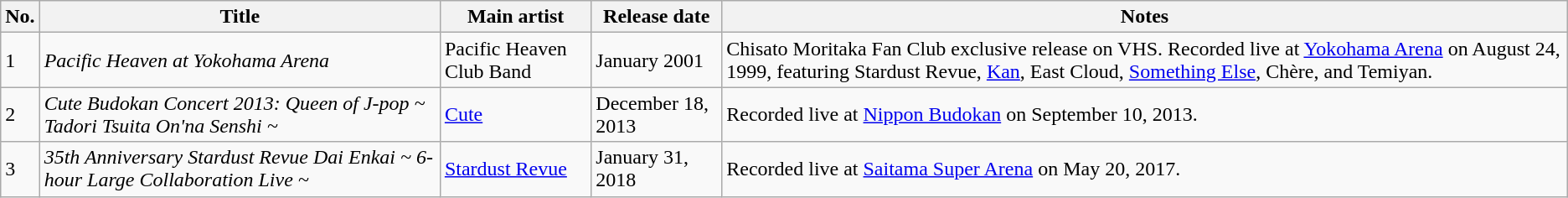<table class=wikitable>
<tr>
<th>No.</th>
<th>Title</th>
<th>Main artist</th>
<th>Release date</th>
<th>Notes</th>
</tr>
<tr>
<td>1</td>
<td><em>Pacific Heaven at Yokohama Arena</em></td>
<td>Pacific Heaven Club Band</td>
<td>January 2001</td>
<td>Chisato Moritaka Fan Club exclusive release on VHS. Recorded live at <a href='#'>Yokohama Arena</a> on August 24, 1999, featuring Stardust Revue, <a href='#'>Kan</a>, East Cloud, <a href='#'>Something Else</a>, Chère, and Temiyan.</td>
</tr>
<tr>
<td>2</td>
<td><em>Cute Budokan Concert 2013: Queen of J-pop ~ Tadori Tsuita On'na Senshi ~</em></td>
<td><a href='#'>Cute</a></td>
<td>December 18, 2013</td>
<td>Recorded live at <a href='#'>Nippon Budokan</a> on September 10, 2013.</td>
</tr>
<tr>
<td>3</td>
<td><em>35th Anniversary Stardust Revue Dai Enkai ~ 6-hour Large Collaboration Live ~</em></td>
<td><a href='#'>Stardust Revue</a></td>
<td>January 31, 2018</td>
<td>Recorded live at <a href='#'>Saitama Super Arena</a> on May 20, 2017.</td>
</tr>
</table>
